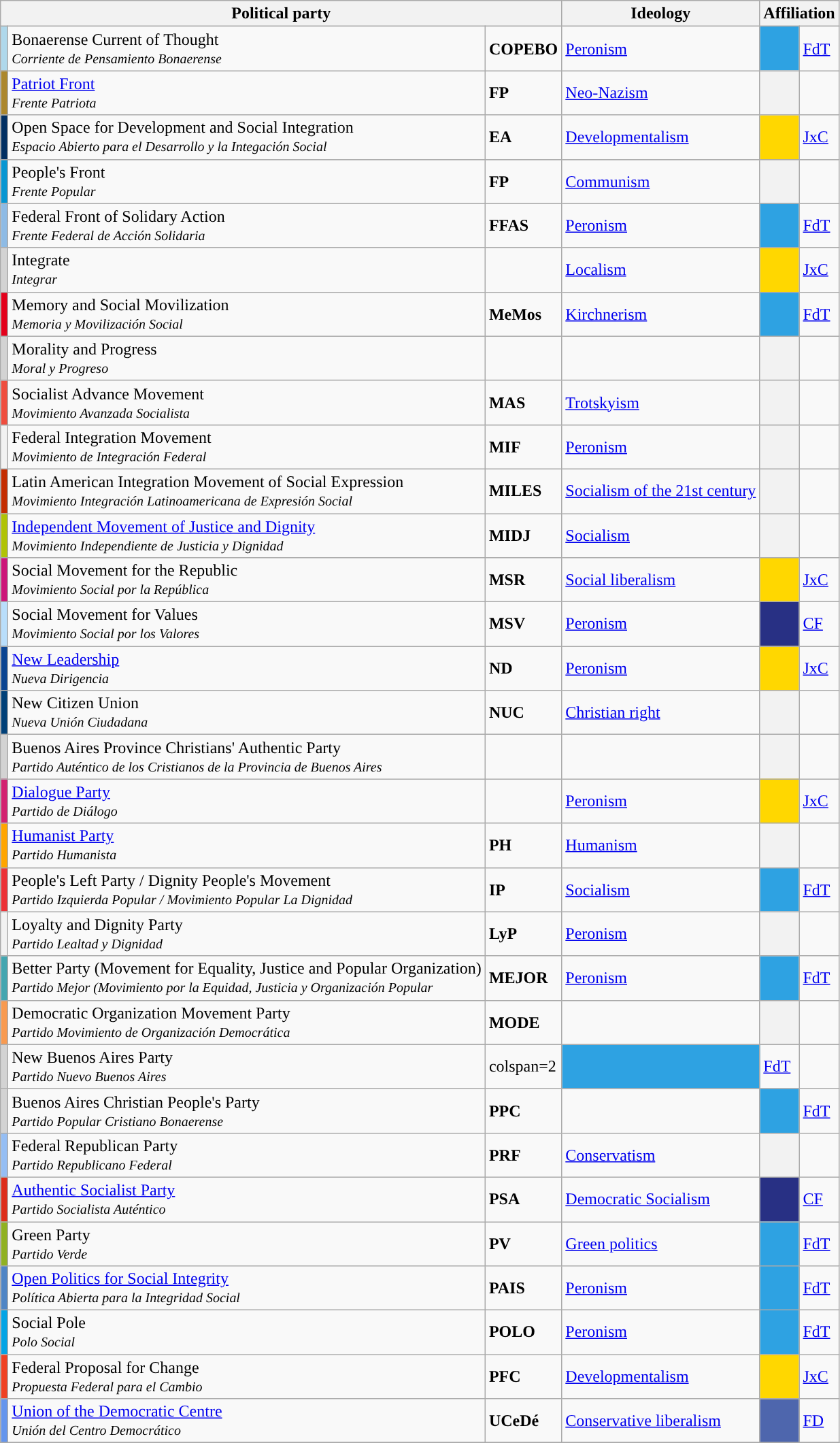<table class="wikitable sortable">
<tr>
<th colspan=3>Political party</th>
<th>Ideology</th>
<th colspan=2>Affiliation</th>
</tr>
<tr>
<th style="background:#afd8eb;"></th>
<td>Bonaerense Current of Thought<br><small><em>Corriente de Pensamiento Bonaerense</em></small></td>
<td><strong>COPEBO</strong></td>
<td><a href='#'>Peronism</a></td>
<th style="background:#2EA2E2;"></th>
<td><a href='#'>FdT</a></td>
</tr>
<tr>
<th style="background:#ac872c;"></th>
<td><a href='#'>Patriot Front</a><br><small><em>Frente Patriota</em></small></td>
<td><strong>FP</strong></td>
<td><a href='#'>Neo-Nazism</a></td>
<th style="background:;"></th>
<td></td>
</tr>
<tr>
<th style="background:#012f62;"></th>
<td>Open Space for Development and Social Integration<br><small><em>Espacio Abierto para el Desarrollo y la Integación Social</em></small></td>
<td><strong>EA</strong></td>
<td><a href='#'>Developmentalism</a></td>
<th style="background:#FFD700;"></th>
<td><a href='#'>JxC</a></td>
</tr>
<tr>
<th style="background:#0796d2;"></th>
<td>People's Front<br><small><em>Frente Popular</em></small></td>
<td><strong>FP</strong></td>
<td><a href='#'>Communism</a></td>
<th style="background:;"></th>
<td></td>
</tr>
<tr>
<th style="background:#8ebbe5;"></th>
<td>Federal Front of Solidary Action<br><small><em>Frente Federal de Acción Solidaria</em></small></td>
<td><strong>FFAS</strong></td>
<td><a href='#'>Peronism</a></td>
<th style="background:#2EA2E2;"></th>
<td><a href='#'>FdT</a></td>
</tr>
<tr>
<th style="background:#D3D3D3;"></th>
<td>Integrate<br><small><em>Integrar</em></small></td>
<td></td>
<td><a href='#'>Localism</a></td>
<th style="background:#FFD700;"></th>
<td><a href='#'>JxC</a></td>
</tr>
<tr>
<th style="background:#e3001b;"></th>
<td>Memory and Social Movilization<br><small><em>Memoria y Movilización Social</em></small></td>
<td><strong>MeMos</strong></td>
<td><a href='#'>Kirchnerism</a></td>
<th style="background:#2EA2E2;"></th>
<td><a href='#'>FdT</a></td>
</tr>
<tr>
<th style="background:#D3D3D3;"></th>
<td>Morality and Progress<br><small><em>Moral y Progreso</em></small></td>
<td></td>
<td></td>
<th style="background:;"></th>
<td></td>
</tr>
<tr>
<th style="background:#ef4d3e;"></th>
<td>Socialist Advance Movement<br><small><em>Movimiento Avanzada Socialista</em></small></td>
<td><strong>MAS</strong></td>
<td><a href='#'>Trotskyism</a></td>
<th style="background:;"></th>
<td></td>
</tr>
<tr>
<th style="background:"></th>
<td>Federal Integration Movement<br><small><em>Movimiento de Integración Federal</em></small></td>
<td><strong>MIF</strong></td>
<td><a href='#'>Peronism</a></td>
<th style="background:;"></th>
<td></td>
</tr>
<tr>
<th style="background:#c42c00;"></th>
<td>Latin American Integration Movement of Social Expression<br><small><em>Movimiento Integración Latinoamericana de Expresión Social</em></small></td>
<td><strong>MILES</strong></td>
<td><a href='#'>Socialism of the 21st century</a></td>
<th style="background:;"></th>
<td></td>
</tr>
<tr>
<th style="background:#b0c306;"></th>
<td><a href='#'>Independent Movement of Justice and Dignity</a><br><small><em>Movimiento Independiente de Justicia y Dignidad</em></small></td>
<td><strong>MIDJ</strong></td>
<td><a href='#'>Socialism</a></td>
<th style="background:;"></th>
<td></td>
</tr>
<tr>
<th style="background:#cc1479;"></th>
<td>Social Movement for the Republic<br><small><em>Movimiento Social por la República</em></small></td>
<td><strong>MSR</strong></td>
<td><a href='#'>Social liberalism</a></td>
<th style="background:#FFD700;"></th>
<td><a href='#'>JxC</a></td>
</tr>
<tr>
<th style="background:#b9defb;"></th>
<td>Social Movement for Values<br><small><em>Movimiento Social por los Valores</em></small></td>
<td><strong>MSV</strong></td>
<td><a href='#'>Peronism</a></td>
<th style="background:#283084;"></th>
<td><a href='#'>CF</a></td>
</tr>
<tr>
<th style="background:#0b4592;"></th>
<td><a href='#'>New Leadership</a><br><small><em>Nueva Dirigencia</em></small></td>
<td><strong>ND</strong></td>
<td><a href='#'>Peronism</a></td>
<th style="background:#FFD700;"></th>
<td><a href='#'>JxC</a></td>
</tr>
<tr>
<th style="background:#004078;"></th>
<td>New Citizen Union<br><small><em>Nueva Unión Ciudadana</em></small></td>
<td><strong>NUC</strong></td>
<td><a href='#'>Christian right</a></td>
<th style="background:;"></th>
<td></td>
</tr>
<tr>
<th style="background:#d3d3d3;"></th>
<td>Buenos Aires Province Christians' Authentic Party<br><small><em>Partido Auténtico de los Cristianos de la Provincia de Buenos Aires</em></small></td>
<td></td>
<td></td>
<th style="background:;"></th>
<td></td>
</tr>
<tr>
<th style="background:#D32270;"></th>
<td><a href='#'>Dialogue Party</a><br><small><em>Partido de Diálogo</em></small></td>
<td></td>
<td><a href='#'>Peronism</a></td>
<th style="background:#FFD700;"></th>
<td><a href='#'>JxC</a></td>
</tr>
<tr>
<th style="background:orange;"></th>
<td><a href='#'>Humanist Party</a><br><small><em>Partido Humanista</em></small></td>
<td><strong>PH</strong></td>
<td><a href='#'>Humanism</a></td>
<th style="background:;"></th>
<td></td>
</tr>
<tr>
<th style="background:#ec3237;"></th>
<td>People's Left Party / Dignity People's Movement<br><small><em>Partido Izquierda Popular / Movimiento Popular La Dignidad</em></small></td>
<td><strong>IP</strong></td>
<td><a href='#'>Socialism</a></td>
<th style="background:#2EA2E2;"></th>
<td><a href='#'>FdT</a></td>
</tr>
<tr>
<th style="background:"></th>
<td>Loyalty and Dignity Party<br><small><em>Partido Lealtad y Dignidad</em></small></td>
<td><strong>LyP</strong></td>
<td><a href='#'>Peronism</a></td>
<th style="background:;"></th>
<td></td>
</tr>
<tr>
<th style="background:#43a6b0;"></th>
<td>Better Party (Movement for Equality, Justice and Popular Organization)<br><small><em>Partido Mejor (Movimiento por la Equidad, Justicia y Organización Popular</em></small></td>
<td><strong>MEJOR</strong></td>
<td><a href='#'>Peronism</a></td>
<th style="background:#2EA2E2;"></th>
<td><a href='#'>FdT</a></td>
</tr>
<tr>
<th style="background:#f89a50;"></th>
<td>Democratic Organization Movement Party<br><small><em>Partido Movimiento de Organización Democrática</em></small></td>
<td><strong>MODE</strong></td>
<td></td>
<th style="background:;"></th>
<td></td>
</tr>
<tr>
<th style="background:#d3d3d3;"></th>
<td>New Buenos Aires Party<br><small><em>Partido Nuevo Buenos Aires</em></small></td>
<td>colspan=2 </td>
<th style="background:#2EA2E2;"></th>
<td><a href='#'>FdT</a></td>
</tr>
<tr>
<th style="background:#d3d3d3;"></th>
<td>Buenos Aires Christian People's Party<br><small><em>Partido Popular Cristiano Bonaerense</em></small></td>
<td><strong>PPC</strong></td>
<td></td>
<th style="background:#2EA2E2;"></th>
<td><a href='#'>FdT</a></td>
</tr>
<tr>
<th style="background:#95bef4;"></th>
<td>Federal Republican Party<br><small><em>Partido Republicano Federal</em></small></td>
<td><strong>PRF</strong></td>
<td><a href='#'>Conservatism</a></td>
<th style="background:;"></th>
<td></td>
</tr>
<tr>
<th style="background:#DD2C1A;"></th>
<td><a href='#'>Authentic Socialist Party</a><br><small><em>Partido Socialista Auténtico</em></small></td>
<td><strong>PSA</strong></td>
<td><a href='#'>Democratic Socialism</a></td>
<th style="background:#283084;"></th>
<td><a href='#'>CF</a></td>
</tr>
<tr>
<th style="background:#90b122;"></th>
<td>Green Party<br><small><em>Partido Verde</em></small></td>
<td><strong>PV</strong></td>
<td><a href='#'>Green politics</a></td>
<th style="background:#2EA2E2;"></th>
<td><a href='#'>FdT</a></td>
</tr>
<tr>
<th style="background:#4f85c5;"></th>
<td><a href='#'>Open Politics for Social Integrity</a><br><small><em>Política Abierta para la Integridad Social</em></small></td>
<td><strong>PAIS</strong></td>
<td><a href='#'>Peronism</a></td>
<th style="background:#2EA2E2;"></th>
<td><a href='#'>FdT</a></td>
</tr>
<tr>
<th style="background:#02a4e5;"></th>
<td>Social Pole<br><small><em>Polo Social</em></small></td>
<td><strong>POLO</strong></td>
<td><a href='#'>Peronism</a></td>
<th style="background:#2EA2E2;"></th>
<td><a href='#'>FdT</a></td>
</tr>
<tr>
<th style="background:#ef4123;"></th>
<td>Federal Proposal for Change<br><small><em>Propuesta Federal para el Cambio</em></small></td>
<td><strong>PFC</strong></td>
<td><a href='#'>Developmentalism</a></td>
<th style="background:#FFD700;"></th>
<td><a href='#'>JxC</a></td>
</tr>
<tr>
<th style="background:#6495ED;"></th>
<td><a href='#'>Union of the Democratic Centre</a><br><small><em>Unión del Centro Democrático</em></small></td>
<td><strong>UCeDé</strong></td>
<td><a href='#'>Conservative liberalism</a></td>
<th style="background:#4E66AD;"></th>
<td><a href='#'>FD</a></td>
</tr>
<tr>
</tr>
</table>
